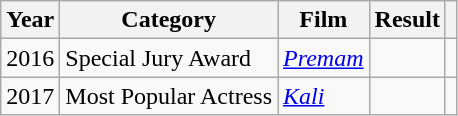<table class="wikitable sortable plainrowheaders">
<tr>
<th scope="col">Year</th>
<th scope="col">Category</th>
<th scope="col">Film</th>
<th scope="col">Result</th>
<th scope="col" class="unsortable"></th>
</tr>
<tr>
<td>2016</td>
<td>Special Jury Award</td>
<td><em><a href='#'>Premam</a></em></td>
<td></td>
<td style="text-align:center;"></td>
</tr>
<tr>
<td>2017</td>
<td>Most Popular Actress</td>
<td><em><a href='#'>Kali</a></em></td>
<td></td>
<td style="text-align:center;"></td>
</tr>
</table>
